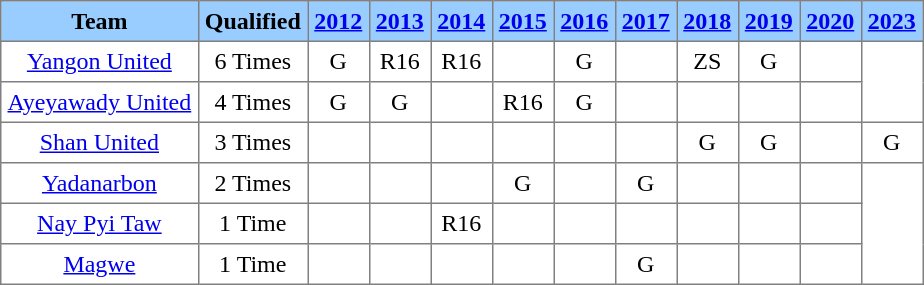<table border="1" cellpadding="4" cellspacing="0" style="text-align:center; border-collapse:collapse;">
<tr style="background:#99CCFF;">
<th>Team</th>
<th>Qualified</th>
<th><a href='#'>2012</a></th>
<th><a href='#'>2013</a></th>
<th><a href='#'>2014</a></th>
<th><a href='#'>2015</a></th>
<th><a href='#'>2016</a></th>
<th><a href='#'>2017</a></th>
<th><a href='#'>2018</a></th>
<th><a href='#'>2019</a></th>
<th><a href='#'>2020</a></th>
<th><a href='#'>2023</a></th>
</tr>
<tr>
<td><a href='#'>Yangon United</a></td>
<td>6 Times</td>
<td>G</td>
<td>R16</td>
<td>R16</td>
<td></td>
<td>G</td>
<td></td>
<td>ZS</td>
<td>G</td>
<td></td>
</tr>
<tr>
<td><a href='#'>Ayeyawady United</a></td>
<td>4 Times</td>
<td>G</td>
<td>G</td>
<td></td>
<td>R16</td>
<td>G</td>
<td></td>
<td></td>
<td></td>
<td></td>
</tr>
<tr>
<td><a href='#'>Shan United</a></td>
<td>3 Times</td>
<td></td>
<td></td>
<td></td>
<td></td>
<td></td>
<td></td>
<td>G</td>
<td>G</td>
<td></td>
<td>G</td>
</tr>
<tr>
<td><a href='#'>Yadanarbon</a></td>
<td>2 Times</td>
<td></td>
<td></td>
<td></td>
<td>G</td>
<td></td>
<td>G</td>
<td></td>
<td></td>
<td></td>
</tr>
<tr>
<td><a href='#'>Nay Pyi Taw</a></td>
<td>1 Time</td>
<td></td>
<td></td>
<td>R16</td>
<td></td>
<td></td>
<td></td>
<td></td>
<td></td>
<td></td>
</tr>
<tr>
<td><a href='#'>Magwe</a></td>
<td>1 Time</td>
<td></td>
<td></td>
<td></td>
<td></td>
<td></td>
<td>G</td>
<td></td>
<td></td>
<td></td>
</tr>
</table>
